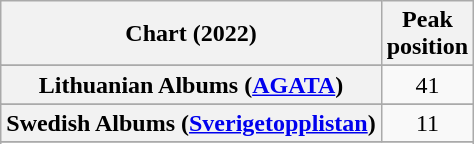<table class="wikitable sortable plainrowheaders" style="text-align:center">
<tr>
<th scope="col">Chart (2022)</th>
<th scope="col">Peak<br>position</th>
</tr>
<tr>
</tr>
<tr>
</tr>
<tr>
</tr>
<tr>
</tr>
<tr>
<th scope="row">Lithuanian Albums (<a href='#'>AGATA</a>)</th>
<td>41</td>
</tr>
<tr>
</tr>
<tr>
</tr>
<tr>
<th scope="row">Swedish Albums (<a href='#'>Sverigetopplistan</a>)</th>
<td>11</td>
</tr>
<tr>
</tr>
<tr>
</tr>
<tr>
</tr>
<tr>
</tr>
<tr>
</tr>
</table>
